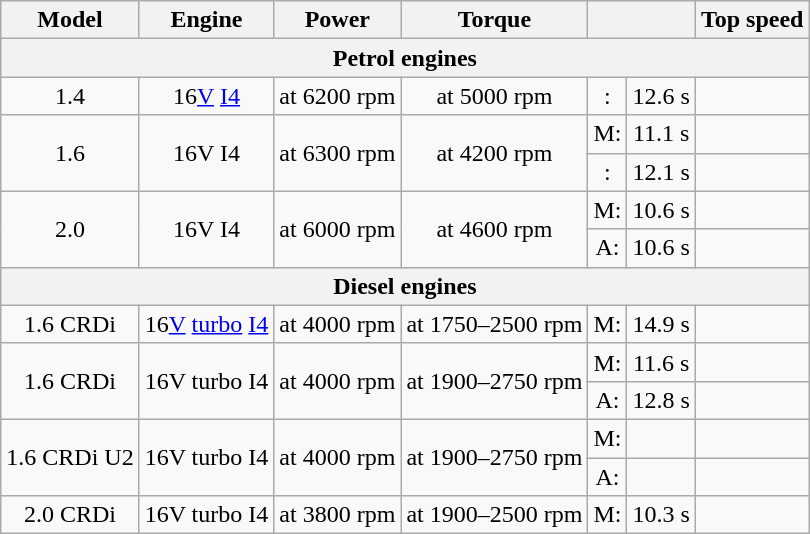<table class="wikitable" style="text-align: center;">
<tr>
<th>Model</th>
<th>Engine</th>
<th>Power</th>
<th>Torque</th>
<th colspan="2"></th>
<th>Top speed</th>
</tr>
<tr>
<th colspan="7">Petrol engines</th>
</tr>
<tr>
<td>1.4</td>
<td> 16<a href='#'>V</a> <a href='#'>I4</a></td>
<td> at 6200 rpm</td>
<td> at 5000 rpm</td>
<td>:</td>
<td>12.6 s</td>
<td></td>
</tr>
<tr>
<td rowspan="2">1.6</td>
<td rowspan="2"> 16V I4</td>
<td rowspan="2"> at 6300 rpm</td>
<td rowspan="2"> at 4200 rpm</td>
<td>M:</td>
<td>11.1 s</td>
<td></td>
</tr>
<tr>
<td>:</td>
<td>12.1 s</td>
<td></td>
</tr>
<tr>
<td rowspan="2">2.0</td>
<td rowspan="2"> 16V I4</td>
<td rowspan="2"> at 6000 rpm</td>
<td rowspan="2"> at 4600 rpm</td>
<td>M:</td>
<td>10.6 s</td>
<td></td>
</tr>
<tr>
<td>A:</td>
<td>10.6 s</td>
<td></td>
</tr>
<tr>
<th colspan="7">Diesel engines</th>
</tr>
<tr>
<td>1.6 CRDi</td>
<td> 16<a href='#'>V</a> <a href='#'>turbo</a> <a href='#'>I4</a></td>
<td> at 4000 rpm</td>
<td> at 1750–2500 rpm</td>
<td>M:</td>
<td>14.9 s</td>
<td></td>
</tr>
<tr>
<td rowspan="2">1.6 CRDi</td>
<td rowspan="2"> 16V turbo I4</td>
<td rowspan="2"> at 4000 rpm</td>
<td rowspan="2"> at 1900–2750 rpm</td>
<td>M:</td>
<td>11.6 s</td>
<td></td>
</tr>
<tr>
<td>A:</td>
<td>12.8 s</td>
<td></td>
</tr>
<tr>
<td rowspan="2">1.6 CRDi U2</td>
<td rowspan="2"> 16V turbo I4</td>
<td rowspan="2"> at 4000 rpm</td>
<td rowspan="2"> at 1900–2750 rpm</td>
<td>M:</td>
<td></td>
<td></td>
</tr>
<tr>
<td>A:</td>
<td></td>
<td></td>
</tr>
<tr>
<td>2.0 CRDi</td>
<td> 16V turbo I4</td>
<td> at 3800 rpm</td>
<td> at 1900–2500 rpm</td>
<td>M:</td>
<td>10.3 s</td>
<td></td>
</tr>
</table>
